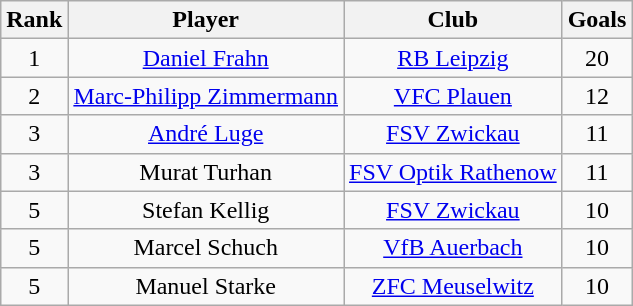<table class="wikitable" style="text-align:center">
<tr>
<th>Rank</th>
<th>Player</th>
<th>Club</th>
<th>Goals</th>
</tr>
<tr>
<td>1</td>
<td><a href='#'>Daniel Frahn</a></td>
<td><a href='#'>RB Leipzig</a></td>
<td>20</td>
</tr>
<tr>
<td>2</td>
<td><a href='#'>Marc-Philipp Zimmermann</a></td>
<td><a href='#'>VFC Plauen</a></td>
<td>12</td>
</tr>
<tr>
<td>3</td>
<td><a href='#'>André Luge</a></td>
<td><a href='#'>FSV Zwickau</a></td>
<td>11</td>
</tr>
<tr>
<td>3</td>
<td>Murat Turhan</td>
<td><a href='#'>FSV Optik Rathenow</a></td>
<td>11</td>
</tr>
<tr>
<td>5</td>
<td>Stefan Kellig</td>
<td><a href='#'>FSV Zwickau</a></td>
<td>10</td>
</tr>
<tr>
<td>5</td>
<td>Marcel Schuch</td>
<td><a href='#'>VfB Auerbach</a></td>
<td>10</td>
</tr>
<tr>
<td>5</td>
<td>Manuel Starke</td>
<td><a href='#'>ZFC Meuselwitz</a></td>
<td>10</td>
</tr>
</table>
